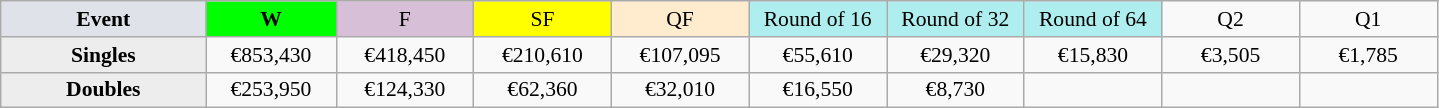<table class=wikitable style=font-size:90%;text-align:center>
<tr>
<td width=130 bgcolor=dfe2e9><strong>Event</strong></td>
<td width=80 bgcolor=lime><strong>W</strong></td>
<td width=85 bgcolor=thistle>F</td>
<td width=85 bgcolor=ffff00>SF</td>
<td width=85 bgcolor=ffebcd>QF</td>
<td width=85 bgcolor=afeeee>Round of 16</td>
<td width=85 bgcolor=afeeee>Round of 32</td>
<td width=85 bgcolor=afeeee>Round of 64</td>
<td width=85>Q2</td>
<td width=85>Q1</td>
</tr>
<tr>
<th style=background:#ededed>Singles</th>
<td>€853,430</td>
<td>€418,450</td>
<td>€210,610</td>
<td>€107,095</td>
<td>€55,610</td>
<td>€29,320</td>
<td>€15,830</td>
<td>€3,505</td>
<td>€1,785</td>
</tr>
<tr>
<th style=background:#ededed>Doubles</th>
<td>€253,950</td>
<td>€124,330</td>
<td>€62,360</td>
<td>€32,010</td>
<td>€16,550</td>
<td>€8,730</td>
<td></td>
<td></td>
<td></td>
</tr>
</table>
